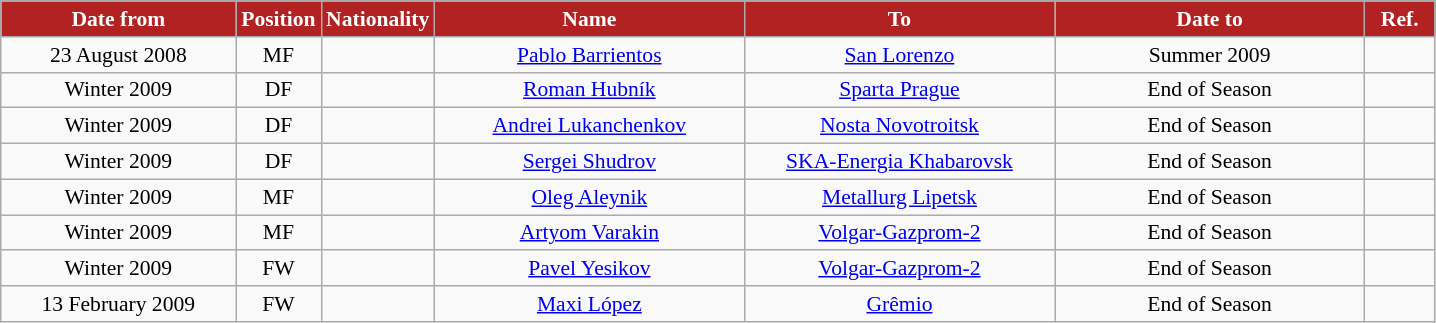<table class="wikitable" style="text-align:center; font-size:90%; ">
<tr>
<th style="background:#B22222; color:white; width:150px;">Date from</th>
<th style="background:#B22222; color:white; width:50px;">Position</th>
<th style="background:#B22222; color:white; width:50px;">Nationality</th>
<th style="background:#B22222; color:white; width:200px;">Name</th>
<th style="background:#B22222; color:white; width:200px;">To</th>
<th style="background:#B22222; color:white; width:200px;">Date to</th>
<th style="background:#B22222; color:white; width:40px;">Ref.</th>
</tr>
<tr>
<td>23 August 2008</td>
<td>MF</td>
<td></td>
<td><a href='#'>Pablo Barrientos</a></td>
<td><a href='#'>San Lorenzo</a></td>
<td>Summer 2009</td>
<td></td>
</tr>
<tr>
<td>Winter 2009</td>
<td>DF</td>
<td></td>
<td><a href='#'>Roman Hubník</a></td>
<td><a href='#'>Sparta Prague</a></td>
<td>End of Season</td>
<td></td>
</tr>
<tr>
<td>Winter 2009</td>
<td>DF</td>
<td></td>
<td><a href='#'>Andrei Lukanchenkov</a></td>
<td><a href='#'>Nosta Novotroitsk</a></td>
<td>End of Season</td>
<td></td>
</tr>
<tr>
<td>Winter 2009</td>
<td>DF</td>
<td></td>
<td><a href='#'>Sergei Shudrov</a></td>
<td><a href='#'>SKA-Energia Khabarovsk</a></td>
<td>End of Season</td>
<td></td>
</tr>
<tr>
<td>Winter 2009</td>
<td>MF</td>
<td></td>
<td><a href='#'>Oleg Aleynik</a></td>
<td><a href='#'>Metallurg Lipetsk</a></td>
<td>End of Season</td>
<td></td>
</tr>
<tr>
<td>Winter 2009</td>
<td>MF</td>
<td></td>
<td><a href='#'>Artyom Varakin</a></td>
<td><a href='#'>Volgar-Gazprom-2</a></td>
<td>End of Season</td>
<td></td>
</tr>
<tr>
<td>Winter 2009</td>
<td>FW</td>
<td></td>
<td><a href='#'>Pavel Yesikov</a></td>
<td><a href='#'>Volgar-Gazprom-2</a></td>
<td>End of Season</td>
<td></td>
</tr>
<tr>
<td>13 February 2009</td>
<td>FW</td>
<td></td>
<td><a href='#'>Maxi López</a></td>
<td><a href='#'>Grêmio</a></td>
<td>End of Season</td>
<td></td>
</tr>
</table>
